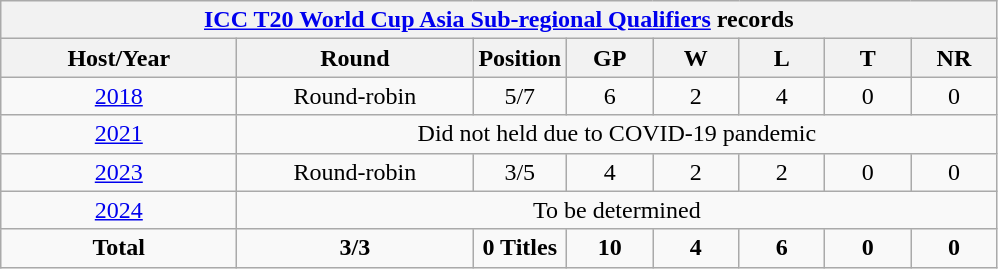<table class="wikitable" style="text-align: center;">
<tr>
<th colspan=8><a href='#'>ICC T20 World Cup Asia Sub-regional Qualifiers</a> records</th>
</tr>
<tr>
<th width=150>Host/Year</th>
<th width=150>Round</th>
<th width=50>Position</th>
<th width=50>GP</th>
<th width=50>W</th>
<th width=50>L</th>
<th width=50>T</th>
<th width=50>NR</th>
</tr>
<tr>
<td> <a href='#'>2018</a></td>
<td>Round-robin</td>
<td>5/7</td>
<td>6</td>
<td>2</td>
<td>4</td>
<td>0</td>
<td>0</td>
</tr>
<tr>
<td> <a href='#'>2021</a></td>
<td colspan=8>Did not held due to COVID-19 pandemic</td>
</tr>
<tr>
<td> <a href='#'>2023</a></td>
<td>Round-robin</td>
<td>3/5</td>
<td>4</td>
<td>2</td>
<td>2</td>
<td>0</td>
<td>0</td>
</tr>
<tr>
<td> <a href='#'>2024</a></td>
<td colspan=8>To be determined</td>
</tr>
<tr>
<td><strong>Total</strong></td>
<td><strong>3/3</strong></td>
<td><strong>0 Titles</strong></td>
<td><strong>10</strong></td>
<td><strong>4</strong></td>
<td><strong>6</strong></td>
<td><strong>0</strong></td>
<td><strong>0</strong></td>
</tr>
</table>
